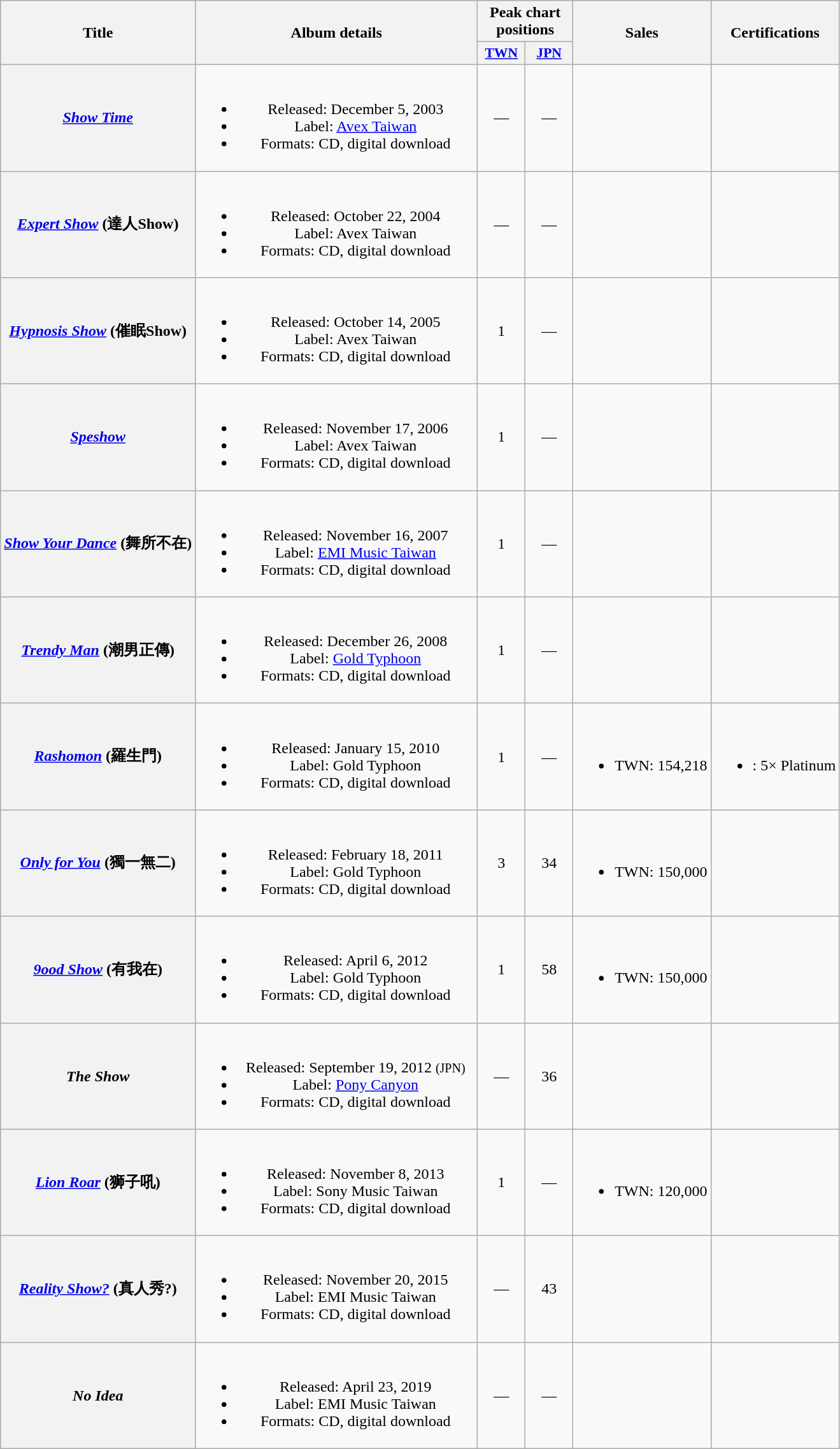<table class="wikitable plainrowheaders" style="text-align:center;">
<tr>
<th rowspan="2">Title</th>
<th rowspan="2" style="width:18em;">Album details</th>
<th colspan="2">Peak chart positions</th>
<th rowspan="2">Sales</th>
<th rowspan="2">Certifications</th>
</tr>
<tr>
<th scope="col" style="width:3em;font-size:90%;"><a href='#'>TWN</a><br></th>
<th scope="col" style="width:3em;font-size:90%;"><a href='#'>JPN</a><br></th>
</tr>
<tr>
<th scope="row"><em><a href='#'>Show Time</a></em></th>
<td><br><ul><li>Released: December 5, 2003</li><li>Label: <a href='#'>Avex Taiwan</a></li><li>Formats: CD, digital download</li></ul></td>
<td>—</td>
<td>—</td>
<td></td>
<td></td>
</tr>
<tr>
<th scope="row"><em><a href='#'>Expert Show</a></em> (達人Show)</th>
<td><br><ul><li>Released: October 22, 2004</li><li>Label: Avex Taiwan</li><li>Formats: CD, digital download</li></ul></td>
<td>—</td>
<td>—</td>
<td></td>
<td></td>
</tr>
<tr>
<th scope="row"><em><a href='#'>Hypnosis Show</a></em> (催眠Show)</th>
<td><br><ul><li>Released: October 14, 2005</li><li>Label: Avex Taiwan</li><li>Formats: CD, digital download</li></ul></td>
<td>1</td>
<td>—</td>
<td></td>
<td></td>
</tr>
<tr>
<th scope="row"><em><a href='#'>Speshow</a></em></th>
<td><br><ul><li>Released: November 17, 2006</li><li>Label: Avex Taiwan</li><li>Formats: CD, digital download</li></ul></td>
<td>1</td>
<td>—</td>
<td></td>
<td></td>
</tr>
<tr>
<th scope="row"><em><a href='#'>Show Your Dance</a></em> (舞所不在)</th>
<td><br><ul><li>Released: November 16, 2007</li><li>Label: <a href='#'>EMI Music Taiwan</a></li><li>Formats: CD, digital download</li></ul></td>
<td>1</td>
<td>—</td>
<td></td>
<td></td>
</tr>
<tr>
<th scope="row"><em><a href='#'>Trendy Man</a></em> (潮男正傳)</th>
<td><br><ul><li>Released: December 26, 2008</li><li>Label: <a href='#'>Gold Typhoon</a></li><li>Formats: CD, digital download</li></ul></td>
<td>1</td>
<td>—</td>
<td></td>
<td></td>
</tr>
<tr>
<th scope="row"><em><a href='#'>Rashomon</a></em> (羅生門)</th>
<td><br><ul><li>Released: January 15, 2010</li><li>Label: Gold Typhoon</li><li>Formats: CD, digital download</li></ul></td>
<td>1</td>
<td>—</td>
<td><br><ul><li>TWN: 154,218</li></ul></td>
<td><br><ul><li>: 5× Platinum</li></ul></td>
</tr>
<tr>
<th scope="row"><em><a href='#'>Only for You</a></em> (獨一無二)</th>
<td><br><ul><li>Released: February 18, 2011</li><li>Label: Gold Typhoon</li><li>Formats: CD, digital download</li></ul></td>
<td>3</td>
<td>34</td>
<td><br><ul><li>TWN: 150,000</li></ul></td>
<td></td>
</tr>
<tr>
<th scope="row"><em><a href='#'>9ood Show</a></em> (有我在)</th>
<td><br><ul><li>Released: April 6, 2012</li><li>Label: Gold Typhoon</li><li>Formats: CD, digital download</li></ul></td>
<td>1</td>
<td>58</td>
<td><br><ul><li>TWN: 150,000</li></ul></td>
<td></td>
</tr>
<tr>
<th scope="row"><em>The Show</em></th>
<td><br><ul><li>Released: September 19, 2012 <small>(JPN)</small></li><li>Label: <a href='#'>Pony Canyon</a></li><li>Formats: CD, digital download</li></ul></td>
<td>—</td>
<td>36</td>
<td></td>
<td></td>
</tr>
<tr>
<th scope="row"><em><a href='#'>Lion Roar</a></em> (狮子吼)</th>
<td><br><ul><li>Released: November 8, 2013</li><li>Label: Sony Music Taiwan</li><li>Formats: CD, digital download</li></ul></td>
<td>1</td>
<td>—</td>
<td><br><ul><li>TWN: 120,000</li></ul></td>
<td></td>
</tr>
<tr>
<th scope="row"><em><a href='#'>Reality Show?</a></em> (真人秀?)</th>
<td><br><ul><li>Released: November 20, 2015</li><li>Label: EMI Music Taiwan</li><li>Formats: CD, digital download</li></ul></td>
<td>—</td>
<td>43</td>
<td></td>
<td></td>
</tr>
<tr>
<th scope="row"><em>No Idea</em></th>
<td><br><ul><li>Released: April 23, 2019</li><li>Label: EMI Music Taiwan</li><li>Formats: CD, digital download</li></ul></td>
<td>—</td>
<td>—</td>
<td></td>
<td></td>
</tr>
</table>
